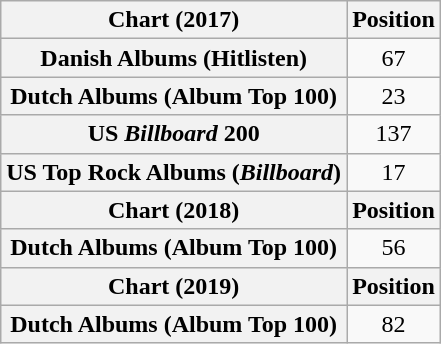<table class="wikitable plainrowheaders" style="text-align:center">
<tr>
<th scope="col">Chart (2017)</th>
<th scope="col">Position</th>
</tr>
<tr>
<th scope="row">Danish Albums (Hitlisten)</th>
<td>67</td>
</tr>
<tr>
<th scope="row">Dutch Albums (Album Top 100)</th>
<td>23</td>
</tr>
<tr>
<th scope="row">US <em>Billboard</em> 200</th>
<td>137</td>
</tr>
<tr>
<th scope="row">US Top Rock Albums (<em>Billboard</em>)</th>
<td>17</td>
</tr>
<tr>
<th scope="col">Chart (2018)</th>
<th scope="col">Position</th>
</tr>
<tr>
<th scope="row">Dutch Albums (Album Top 100)</th>
<td>56</td>
</tr>
<tr>
<th scope="col">Chart (2019)</th>
<th scope="col">Position</th>
</tr>
<tr>
<th scope="row">Dutch Albums (Album Top 100)</th>
<td>82</td>
</tr>
</table>
